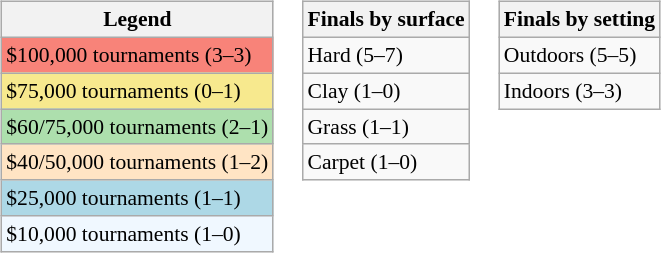<table>
<tr valign=top>
<td><br><table class="wikitable" style="font-size:90%;">
<tr>
<th>Legend</th>
</tr>
<tr style="background:#f88379;">
<td>$100,000 tournaments (3–3)</td>
</tr>
<tr style="background:#f7e98e;">
<td>$75,000 tournaments (0–1)</td>
</tr>
<tr style="background:#addfad;">
<td>$60/75,000 tournaments (2–1)</td>
</tr>
<tr style="background:#ffe4c4;">
<td>$40/50,000 tournaments (1–2)</td>
</tr>
<tr style="background:lightblue;">
<td>$25,000 tournaments (1–1)</td>
</tr>
<tr style="background:#f0f8ff;">
<td>$10,000 tournaments (1–0)</td>
</tr>
</table>
</td>
<td><br><table class="wikitable" style="font-size:90%;">
<tr>
<th>Finals by surface</th>
</tr>
<tr>
<td>Hard (5–7)</td>
</tr>
<tr>
<td>Clay (1–0)</td>
</tr>
<tr>
<td>Grass (1–1)</td>
</tr>
<tr>
<td>Carpet (1–0)</td>
</tr>
</table>
</td>
<td><br><table class="wikitable" style="font-size:90%;">
<tr>
<th>Finals by setting</th>
</tr>
<tr>
<td>Outdoors (5–5)</td>
</tr>
<tr>
<td>Indoors (3–3)</td>
</tr>
</table>
</td>
</tr>
</table>
